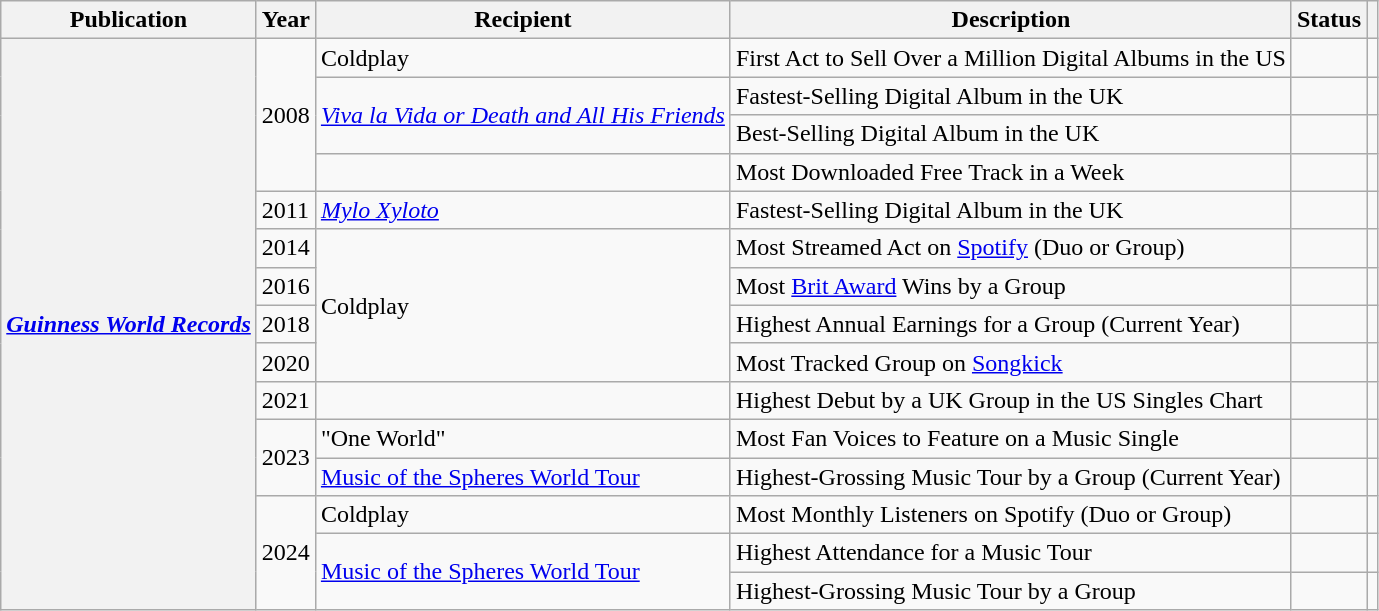<table class="wikitable sortable plainrowheaders">
<tr>
<th scope="col">Publication</th>
<th scope="col">Year</th>
<th scope="col">Recipient</th>
<th scope="col">Description</th>
<th scope="col">Status</th>
<th scope="col" class="unsortable"></th>
</tr>
<tr>
<th rowspan="15" scope="rowgroup"><em><a href='#'>Guinness World Records</a></em></th>
<td rowspan="4" scope="rowgroup">2008</td>
<td>Coldplay</td>
<td>First Act to Sell Over a Million Digital Albums in the US</td>
<td></td>
<td style="text-align:center;"></td>
</tr>
<tr>
<td rowspan="2"><em><a href='#'>Viva la Vida or Death and All His Friends</a></em></td>
<td>Fastest-Selling Digital Album in the UK</td>
<td></td>
<td style="text-align:center;"></td>
</tr>
<tr>
<td>Best-Selling Digital Album in the UK</td>
<td></td>
<td style="text-align:center;"></td>
</tr>
<tr>
<td></td>
<td>Most Downloaded Free Track in a Week</td>
<td></td>
<td style="text-align:center;"></td>
</tr>
<tr>
<td>2011</td>
<td><em><a href='#'>Mylo Xyloto</a></em></td>
<td>Fastest-Selling Digital Album in the UK</td>
<td></td>
<td style="text-align:center;"></td>
</tr>
<tr>
<td>2014</td>
<td rowspan="4">Coldplay</td>
<td>Most Streamed Act on <a href='#'>Spotify</a> (Duo or Group)</td>
<td></td>
<td style="text-align:center;"></td>
</tr>
<tr>
<td>2016</td>
<td>Most <a href='#'>Brit Award</a> Wins by a Group</td>
<td></td>
<td style="text-align:center;"></td>
</tr>
<tr>
<td>2018</td>
<td>Highest Annual Earnings for a Group (Current Year)</td>
<td></td>
<td style="text-align:center;"></td>
</tr>
<tr>
<td>2020</td>
<td>Most Tracked Group on <a href='#'>Songkick</a></td>
<td></td>
<td style="text-align:center;"></td>
</tr>
<tr>
<td>2021</td>
<td></td>
<td>Highest Debut by a UK Group in the US Singles Chart</td>
<td></td>
<td style="text-align:center;"></td>
</tr>
<tr>
<td rowspan="2">2023</td>
<td>"One World"</td>
<td>Most Fan Voices to Feature on a Music Single</td>
<td></td>
<td style="text-align:center;"></td>
</tr>
<tr>
<td><a href='#'>Music of the Spheres World Tour</a></td>
<td>Highest-Grossing Music Tour by a Group (Current Year)</td>
<td></td>
<td style="text-align:center;"></td>
</tr>
<tr>
<td rowspan="3">2024</td>
<td>Coldplay</td>
<td>Most Monthly Listeners on Spotify (Duo or Group)</td>
<td></td>
<td style="text-align:center;"></td>
</tr>
<tr>
<td rowspan="2"><a href='#'>Music of the Spheres World Tour</a></td>
<td>Highest Attendance for a Music Tour</td>
<td></td>
<td style="text-align:center;"></td>
</tr>
<tr>
<td>Highest-Grossing Music Tour by a Group</td>
<td></td>
<td style="text-align:center;"></td>
</tr>
</table>
